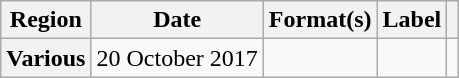<table class="wikitable plainrowheaders">
<tr>
<th scope="col">Region</th>
<th scope="col">Date</th>
<th scope="col">Format(s)</th>
<th scope="col">Label</th>
<th scope="col"></th>
</tr>
<tr>
<th scope="row">Various</th>
<td>20 October 2017</td>
<td></td>
<td></td>
<td></td>
</tr>
</table>
